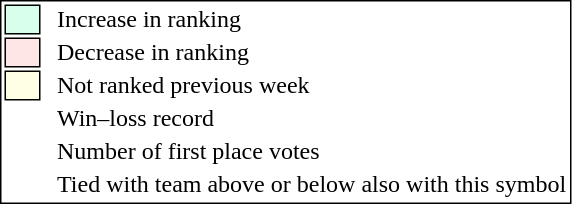<table style="border:1px solid black;">
<tr>
<td style="background:#D8FFEB; width:20px; border:1px solid black;"></td>
<td> </td>
<td>Increase in ranking</td>
</tr>
<tr>
<td style="background:#FFE6E6; width:20px; border:1px solid black;"></td>
<td> </td>
<td>Decrease in ranking</td>
</tr>
<tr>
<td style="background:#FFFFE6; width:20px; border:1px solid black;"></td>
<td> </td>
<td>Not ranked previous week</td>
</tr>
<tr>
<td></td>
<td> </td>
<td>Win–loss record</td>
</tr>
<tr>
<td></td>
<td> </td>
<td>Number of first place votes</td>
</tr>
<tr>
<td></td>
<td></td>
<td>Tied with team above or below also with this symbol</td>
</tr>
</table>
